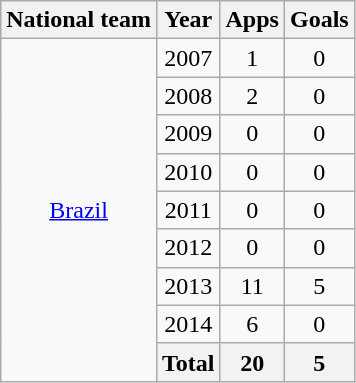<table class="wikitable" style="text-align:center">
<tr>
<th>National team</th>
<th>Year</th>
<th>Apps</th>
<th>Goals</th>
</tr>
<tr>
<td rowspan="9"><a href='#'>Brazil</a></td>
<td>2007</td>
<td>1</td>
<td>0</td>
</tr>
<tr>
<td>2008</td>
<td>2</td>
<td>0</td>
</tr>
<tr>
<td>2009</td>
<td>0</td>
<td>0</td>
</tr>
<tr>
<td>2010</td>
<td>0</td>
<td>0</td>
</tr>
<tr>
<td>2011</td>
<td>0</td>
<td>0</td>
</tr>
<tr>
<td>2012</td>
<td>0</td>
<td>0</td>
</tr>
<tr>
<td>2013</td>
<td>11</td>
<td>5</td>
</tr>
<tr>
<td>2014</td>
<td>6</td>
<td>0</td>
</tr>
<tr>
<th>Total</th>
<th>20</th>
<th>5</th>
</tr>
</table>
